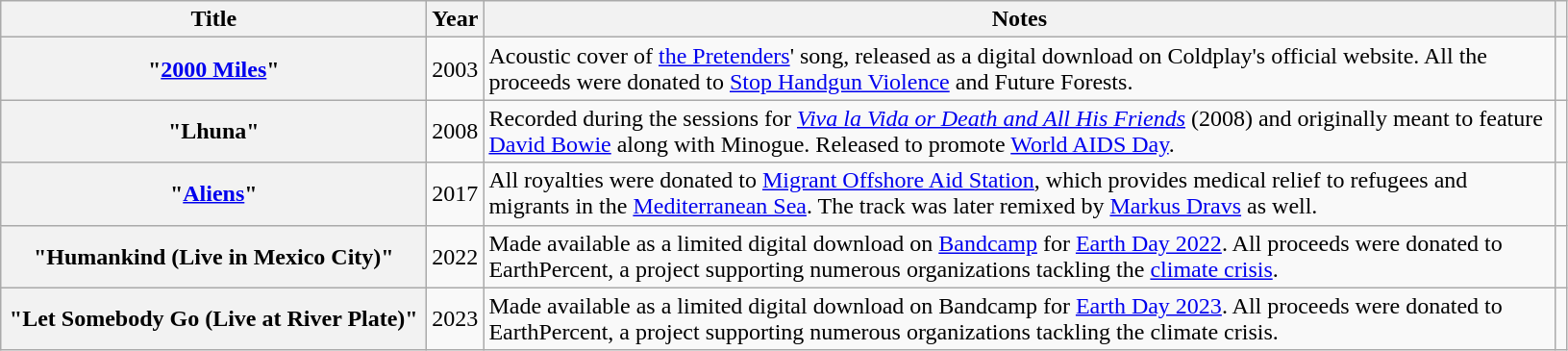<table class="wikitable sortable plainrowheaders" style="text-align:center;">
<tr>
<th scope="col" style="width:18em;">Title</th>
<th scope="col">Year</th>
<th scope="col" style="width:46em;">Notes</th>
<th scope="col" class="unsortable"></th>
</tr>
<tr>
<th scope="row">"<a href='#'>2000 Miles</a>"</th>
<td>2003</td>
<td style="text-align:left;">Acoustic cover of <a href='#'>the Pretenders</a>' song, released as a digital download on Coldplay's official website. All the proceeds were donated to <a href='#'>Stop Handgun Violence</a> and Future Forests.</td>
<td></td>
</tr>
<tr>
<th scope="row">"Lhuna"<br></th>
<td>2008</td>
<td style="text-align:left;">Recorded during the sessions for <em><a href='#'>Viva la Vida or Death and All His Friends</a></em> (2008) and originally meant to feature <a href='#'>David Bowie</a> along with Minogue. Released to promote <a href='#'>World AIDS Day</a>.</td>
<td></td>
</tr>
<tr>
<th scope="row">"<a href='#'>Aliens</a>"</th>
<td>2017</td>
<td style="text-align:left;">All royalties were donated to <a href='#'>Migrant Offshore Aid Station</a>, which provides medical relief to refugees and migrants in the <a href='#'>Mediterranean Sea</a>. The track was later remixed by <a href='#'>Markus Dravs</a> as well.</td>
<td></td>
</tr>
<tr>
<th scope="row">"Humankind (Live in Mexico City)"</th>
<td>2022</td>
<td style="text-align:left;">Made available as a limited digital download on <a href='#'>Bandcamp</a> for <a href='#'>Earth Day 2022</a>. All proceeds were donated to EarthPercent, a project supporting numerous organizations tackling the <a href='#'>climate crisis</a>.</td>
<td></td>
</tr>
<tr>
<th scope="row">"Let Somebody Go (Live at River Plate)"<br></th>
<td>2023</td>
<td style="text-align:left;">Made available as a limited digital download on Bandcamp for <a href='#'>Earth Day 2023</a>. All proceeds were donated to EarthPercent, a project supporting numerous organizations tackling the climate crisis.</td>
<td></td>
</tr>
</table>
